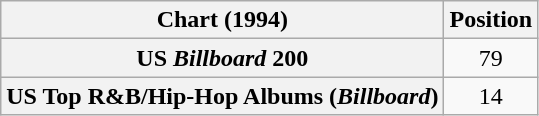<table class="wikitable sortable plainrowheaders" style="text-align:center;">
<tr>
<th scope="col">Chart (1994)</th>
<th scope="col">Position</th>
</tr>
<tr>
<th scope="row">US <em>Billboard</em> 200</th>
<td>79</td>
</tr>
<tr>
<th scope="row">US Top R&B/Hip-Hop Albums (<em>Billboard</em>)</th>
<td>14</td>
</tr>
</table>
